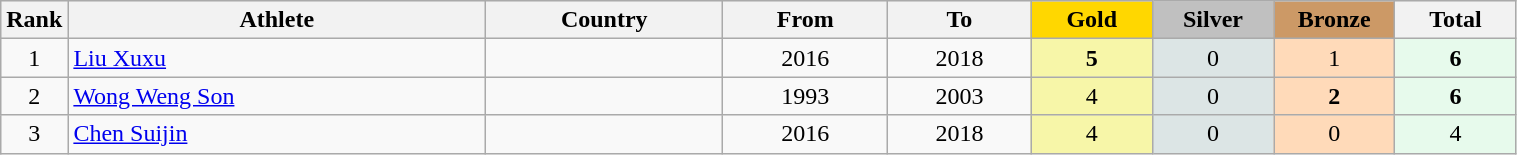<table class="wikitable plainrowheaders" width=80% style="text-align:center;">
<tr style="background-color:#EDEDED;">
<th class="hintergrundfarbe5" style="width:1em">Rank</th>
<th class="hintergrundfarbe5">Athlete</th>
<th class="hintergrundfarbe5">Country</th>
<th class="hintergrundfarbe5">From</th>
<th class="hintergrundfarbe5">To</th>
<th style="background:    gold; width:8%">Gold</th>
<th style="background:  silver; width:8%">Silver</th>
<th style="background: #CC9966; width:8%">Bronze</th>
<th class="hintergrundfarbe5" style="width:8%">Total</th>
</tr>
<tr>
<td>1</td>
<td style="text-align: left;"><a href='#'>Liu Xuxu</a></td>
<td style="text-align: left;"></td>
<td>2016</td>
<td>2018</td>
<td bgcolor="#F7F6A8"><strong>5</strong></td>
<td bgcolor="#DCE5E5">0</td>
<td bgcolor="#FFDAB9">1</td>
<td bgcolor="#E7FAEC"><strong>6</strong></td>
</tr>
<tr>
<td>2</td>
<td style="text-align: left;"><a href='#'>Wong Weng Son</a></td>
<td style="text-align: left;"></td>
<td>1993</td>
<td>2003</td>
<td bgcolor="#F7F6A8">4</td>
<td bgcolor="#DCE5E5">0</td>
<td bgcolor="#FFDAB9"><strong>2</strong></td>
<td bgcolor="#E7FAEC"><strong>6</strong></td>
</tr>
<tr>
<td>3</td>
<td style="text-align: left;"><a href='#'>Chen Suijin</a></td>
<td style="text-align: left;"></td>
<td>2016</td>
<td>2018</td>
<td bgcolor="#F7F6A8">4</td>
<td bgcolor="#DCE5E5">0</td>
<td bgcolor="#FFDAB9">0</td>
<td bgcolor="#E7FAEC">4</td>
</tr>
</table>
